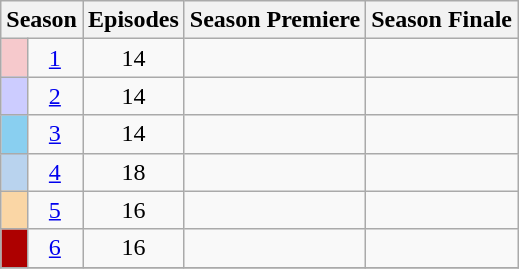<table class="wikitable">
<tr>
<th colspan="2">Season</th>
<th>Episodes</th>
<th>Season Premiere</th>
<th>Season Finale</th>
</tr>
<tr>
<td style="background:#F6C9CC; height:5px;"></td>
<td style="text-align:center;"><a href='#'>1</a></td>
<td style="text-align:center;">14</td>
<td style="text-align:center;"></td>
<td style="text-align:center;"></td>
</tr>
<tr>
<td style="background:#CCCCFF; height:5px;"></td>
<td style="text-align:center;"><a href='#'>2</a></td>
<td style="text-align:center;">14</td>
<td style="text-align:center;"></td>
<td style="text-align:center;"></td>
</tr>
<tr>
<td style="background:#89CFF0; height:5px;"></td>
<td style="text-align:center;"><a href='#'>3</a></td>
<td style="text-align:center;">14</td>
<td style="text-align:center;"></td>
<td style="text-align:center;"></td>
</tr>
<tr>
<td style="background:#B9D3EE; height:5px;"></td>
<td style="text-align:center;"><a href='#'>4</a></td>
<td style="text-align:center;">18</td>
<td style="text-align:center;"></td>
<td style="text-align:center;"></td>
</tr>
<tr>
<td style="background:#FAD6A5; height:5px;"></td>
<td style="text-align:center;"><a href='#'>5</a></td>
<td style="text-align:center;">16</td>
<td style="text-align:center;"></td>
<td style="text-align:center;"></td>
</tr>
<tr>
<td style="background:#AD0000; height:5px;"></td>
<td style="text-align:center;"><a href='#'>6</a></td>
<td style="text-align:center;">16</td>
<td style="text-align:center;"></td>
<td style="text-align:center;"></td>
</tr>
<tr>
</tr>
</table>
